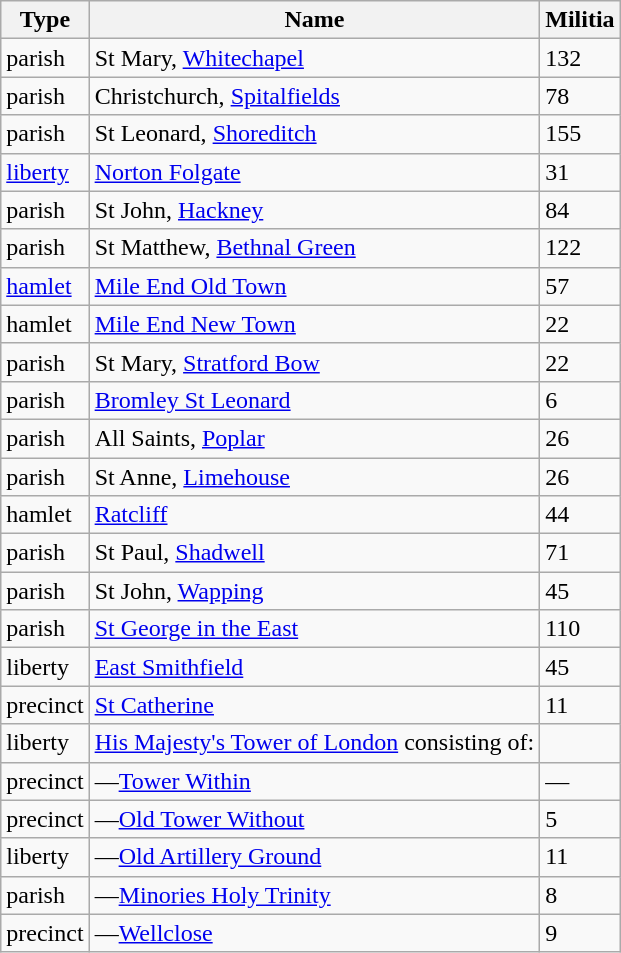<table class="wikitable sortable">
<tr>
<th>Type</th>
<th>Name</th>
<th data-sort-type="number">Militia</th>
</tr>
<tr>
<td>parish</td>
<td>St Mary, <a href='#'>Whitechapel</a></td>
<td>132</td>
</tr>
<tr>
<td>parish</td>
<td>Christchurch, <a href='#'>Spitalfields</a></td>
<td>78</td>
</tr>
<tr>
<td>parish</td>
<td>St Leonard, <a href='#'>Shoreditch</a></td>
<td>155</td>
</tr>
<tr>
<td><a href='#'>liberty</a></td>
<td><a href='#'>Norton Folgate</a></td>
<td>31</td>
</tr>
<tr>
<td>parish</td>
<td>St John, <a href='#'>Hackney</a></td>
<td>84</td>
</tr>
<tr>
<td>parish</td>
<td>St Matthew, <a href='#'>Bethnal Green</a></td>
<td>122</td>
</tr>
<tr>
<td><a href='#'>hamlet</a></td>
<td><a href='#'>Mile End Old Town</a></td>
<td>57</td>
</tr>
<tr>
<td>hamlet</td>
<td><a href='#'>Mile End New Town</a></td>
<td>22</td>
</tr>
<tr>
<td>parish</td>
<td>St Mary, <a href='#'>Stratford Bow</a></td>
<td>22</td>
</tr>
<tr>
<td>parish</td>
<td><a href='#'>Bromley St Leonard</a></td>
<td>6</td>
</tr>
<tr>
<td>parish</td>
<td>All Saints, <a href='#'>Poplar</a></td>
<td>26</td>
</tr>
<tr>
<td>parish</td>
<td>St Anne, <a href='#'>Limehouse</a></td>
<td>26</td>
</tr>
<tr>
<td>hamlet</td>
<td><a href='#'>Ratcliff</a></td>
<td>44</td>
</tr>
<tr>
<td>parish</td>
<td>St Paul, <a href='#'>Shadwell</a></td>
<td>71</td>
</tr>
<tr>
<td>parish</td>
<td>St John, <a href='#'>Wapping</a></td>
<td>45</td>
</tr>
<tr>
<td>parish</td>
<td><a href='#'>St George in the East</a></td>
<td>110</td>
</tr>
<tr>
<td>liberty</td>
<td><a href='#'>East Smithfield</a></td>
<td>45</td>
</tr>
<tr>
<td>precinct</td>
<td><a href='#'>St Catherine</a></td>
<td>11</td>
</tr>
<tr>
<td>liberty</td>
<td><a href='#'>His Majesty's Tower of London</a> consisting of:</td>
<td></td>
</tr>
<tr>
<td>precinct</td>
<td>—<a href='#'>Tower Within</a></td>
<td>—</td>
</tr>
<tr>
<td>precinct</td>
<td>—<a href='#'>Old Tower Without</a></td>
<td>5</td>
</tr>
<tr>
<td>liberty</td>
<td>—<a href='#'>Old Artillery Ground</a></td>
<td>11</td>
</tr>
<tr>
<td>parish</td>
<td>—<a href='#'>Minories Holy Trinity</a></td>
<td>8</td>
</tr>
<tr>
<td>precinct</td>
<td>—<a href='#'>Wellclose</a></td>
<td>9</td>
</tr>
</table>
